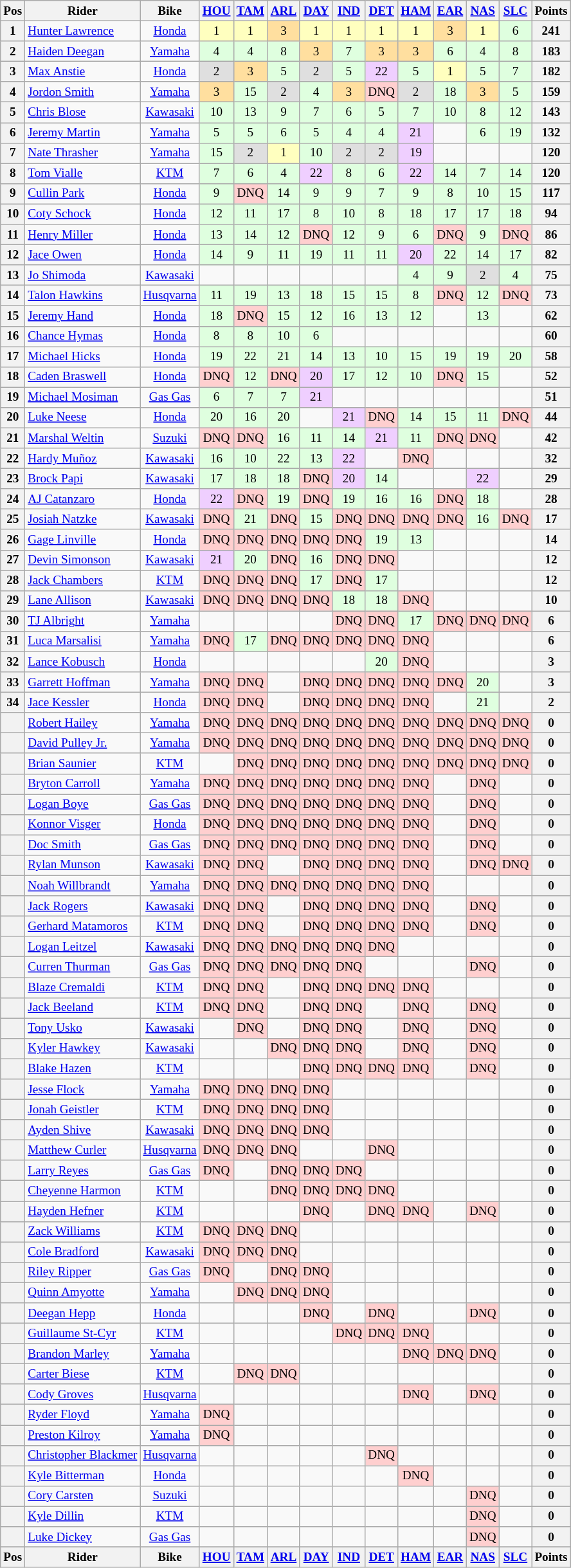<table class="wikitable" style="font-size: 80%; text-align:center">
<tr valign="top">
<th valign="middle">Pos</th>
<th valign="middle">Rider</th>
<th valign="middle">Bike</th>
<th><a href='#'>HOU</a><br></th>
<th><a href='#'>TAM</a><br></th>
<th><a href='#'>ARL</a><br></th>
<th><a href='#'>DAY</a><br></th>
<th><a href='#'>IND</a><br></th>
<th><a href='#'>DET</a><br></th>
<th><a href='#'>HAM</a><br></th>
<th><a href='#'>EAR</a><br></th>
<th><a href='#'>NAS</a><br></th>
<th><a href='#'>SLC</a><br></th>
<th valign="middle">Points</th>
</tr>
<tr>
<th>1</th>
<td align=left> <a href='#'>Hunter Lawrence</a></td>
<td><a href='#'>Honda</a></td>
<td style="background:#ffffbf;">1</td>
<td style="background:#ffffbf;">1</td>
<td style="background:#ffdf9f;">3</td>
<td style="background:#ffffbf;">1</td>
<td style="background:#ffffbf;">1</td>
<td style="background:#ffffbf;">1</td>
<td style="background:#ffffbf;">1</td>
<td style="background:#ffdf9f;">3</td>
<td style="background:#ffffbf;">1</td>
<td style="background:#dfffdf;">6</td>
<th>241</th>
</tr>
<tr>
<th>2</th>
<td align=left> <a href='#'>Haiden Deegan</a></td>
<td><a href='#'>Yamaha</a></td>
<td style="background:#dfffdf;">4</td>
<td style="background:#dfffdf;">4</td>
<td style="background:#dfffdf;">8</td>
<td style="background:#ffdf9f;">3</td>
<td style="background:#dfffdf;">7</td>
<td style="background:#ffdf9f;">3</td>
<td style="background:#ffdf9f;">3</td>
<td style="background:#dfffdf;">6</td>
<td style="background:#dfffdf;">4</td>
<td style="background:#dfffdf;">8</td>
<th>183</th>
</tr>
<tr>
<th>3</th>
<td align=left> <a href='#'>Max Anstie</a></td>
<td><a href='#'>Honda</a></td>
<td style="background:#dfdfdf;">2</td>
<td style="background:#ffdf9f;">3</td>
<td style="background:#dfffdf;">5</td>
<td style="background:#dfdfdf;">2</td>
<td style="background:#dfffdf;">5</td>
<td style="background:#efcfff;">22</td>
<td style="background:#dfffdf;">5</td>
<td style="background:#ffffbf;">1</td>
<td style="background:#dfffdf;">5</td>
<td style="background:#dfffdf;">7</td>
<th>182</th>
</tr>
<tr>
<th>4</th>
<td align=left> <a href='#'>Jordon Smith</a></td>
<td><a href='#'>Yamaha</a></td>
<td style="background:#ffdf9f;">3</td>
<td style="background:#dfffdf;">15</td>
<td style="background:#dfdfdf;">2</td>
<td style="background:#dfffdf;">4</td>
<td style="background:#ffdf9f;">3</td>
<td style="background:#ffcfcf;">DNQ</td>
<td style="background:#dfdfdf;">2</td>
<td style="background:#dfffdf;">18</td>
<td style="background:#ffdf9f;">3</td>
<td style="background:#dfffdf;">5</td>
<th>159</th>
</tr>
<tr>
<th>5</th>
<td align=left> <a href='#'>Chris Blose</a></td>
<td><a href='#'>Kawasaki</a></td>
<td style="background:#dfffdf;">10</td>
<td style="background:#dfffdf;">13</td>
<td style="background:#dfffdf;">9</td>
<td style="background:#dfffdf;">7</td>
<td style="background:#dfffdf;">6</td>
<td style="background:#dfffdf;">5</td>
<td style="background:#dfffdf;">7</td>
<td style="background:#dfffdf;">10</td>
<td style="background:#dfffdf;">8</td>
<td style="background:#dfffdf;">12</td>
<th>143</th>
</tr>
<tr>
<th>6</th>
<td align=left> <a href='#'>Jeremy Martin</a></td>
<td><a href='#'>Yamaha</a></td>
<td style="background:#dfffdf;">5</td>
<td style="background:#dfffdf;">5</td>
<td style="background:#dfffdf;">6</td>
<td style="background:#dfffdf;">5</td>
<td style="background:#dfffdf;">4</td>
<td style="background:#dfffdf;">4</td>
<td style="background:#efcfff;">21</td>
<td></td>
<td style="background:#dfffdf;">6</td>
<td style="background:#dfffdf;">19</td>
<th>132</th>
</tr>
<tr>
<th>7</th>
<td align=left> <a href='#'>Nate Thrasher</a></td>
<td><a href='#'>Yamaha</a></td>
<td style="background:#dfffdf;">15</td>
<td style="background:#dfdfdf;">2</td>
<td style="background:#ffffbf;">1</td>
<td style="background:#dfffdf;">10</td>
<td style="background:#dfdfdf;">2</td>
<td style="background:#dfdfdf;">2</td>
<td style="background:#efcfff;">19</td>
<td></td>
<td></td>
<td></td>
<th>120</th>
</tr>
<tr>
<th>8</th>
<td align=left> <a href='#'>Tom Vialle</a></td>
<td><a href='#'>KTM</a></td>
<td style="background:#dfffdf;">7</td>
<td style="background:#dfffdf;">6</td>
<td style="background:#dfffdf;">4</td>
<td style="background:#efcfff;">22</td>
<td style="background:#dfffdf;">8</td>
<td style="background:#dfffdf;">6</td>
<td style="background:#efcfff;">22</td>
<td style="background:#dfffdf;">14</td>
<td style="background:#dfffdf;">7</td>
<td style="background:#dfffdf;">14</td>
<th>120</th>
</tr>
<tr>
<th>9</th>
<td align=left> <a href='#'>Cullin Park</a></td>
<td><a href='#'>Honda</a></td>
<td style="background:#dfffdf;">9</td>
<td style="background:#ffcfcf;">DNQ</td>
<td style="background:#dfffdf;">14</td>
<td style="background:#dfffdf;">9</td>
<td style="background:#dfffdf;">9</td>
<td style="background:#dfffdf;">7</td>
<td style="background:#dfffdf;">9</td>
<td style="background:#dfffdf;">8</td>
<td style="background:#dfffdf;">10</td>
<td style="background:#dfffdf;">15</td>
<th>117</th>
</tr>
<tr>
<th>10</th>
<td align=left> <a href='#'>Coty Schock</a></td>
<td><a href='#'>Honda</a></td>
<td style="background:#dfffdf;">12</td>
<td style="background:#dfffdf;">11</td>
<td style="background:#dfffdf;">17</td>
<td style="background:#dfffdf;">8</td>
<td style="background:#dfffdf;">10</td>
<td style="background:#dfffdf;">8</td>
<td style="background:#dfffdf;">18</td>
<td style="background:#dfffdf;">17</td>
<td style="background:#dfffdf;">17</td>
<td style="background:#dfffdf;">18</td>
<th>94</th>
</tr>
<tr>
<th>11</th>
<td align=left> <a href='#'>Henry Miller</a></td>
<td><a href='#'>Honda</a></td>
<td style="background:#dfffdf;">13</td>
<td style="background:#dfffdf;">14</td>
<td style="background:#dfffdf;">12</td>
<td style="background:#ffcfcf;">DNQ</td>
<td style="background:#dfffdf;">12</td>
<td style="background:#dfffdf;">9</td>
<td style="background:#dfffdf;">6</td>
<td style="background:#ffcfcf;">DNQ</td>
<td style="background:#dfffdf;">9</td>
<td style="background:#ffcfcf;">DNQ</td>
<th>86</th>
</tr>
<tr>
<th>12</th>
<td align=left> <a href='#'>Jace Owen</a></td>
<td><a href='#'>Honda</a></td>
<td style="background:#dfffdf;">14</td>
<td style="background:#dfffdf;">9</td>
<td style="background:#dfffdf;">11</td>
<td style="background:#dfffdf;">19</td>
<td style="background:#dfffdf;">11</td>
<td style="background:#dfffdf;">11</td>
<td style="background:#efcfff;">20</td>
<td style="background:#dfffdf;">22</td>
<td style="background:#dfffdf;">14</td>
<td style="background:#dfffdf;">17</td>
<th>82</th>
</tr>
<tr>
<th>13</th>
<td align=left> <a href='#'>Jo Shimoda</a></td>
<td><a href='#'>Kawasaki</a></td>
<td></td>
<td></td>
<td></td>
<td></td>
<td></td>
<td></td>
<td style="background:#dfffdf;">4</td>
<td style="background:#dfffdf;">9</td>
<td style="background:#dfdfdf;">2</td>
<td style="background:#dfffdf;">4</td>
<th>75</th>
</tr>
<tr>
<th>14</th>
<td align=left> <a href='#'>Talon Hawkins</a></td>
<td><a href='#'>Husqvarna</a></td>
<td style="background:#dfffdf;">11</td>
<td style="background:#dfffdf;">19</td>
<td style="background:#dfffdf;">13</td>
<td style="background:#dfffdf;">18</td>
<td style="background:#dfffdf;">15</td>
<td style="background:#dfffdf;">15</td>
<td style="background:#dfffdf;">8</td>
<td style="background:#ffcfcf;">DNQ</td>
<td style="background:#dfffdf;">12</td>
<td style="background:#ffcfcf;">DNQ</td>
<th>73</th>
</tr>
<tr>
<th>15</th>
<td align=left> <a href='#'>Jeremy Hand</a></td>
<td><a href='#'>Honda</a></td>
<td style="background:#dfffdf;">18</td>
<td style="background:#ffcfcf;">DNQ</td>
<td style="background:#dfffdf;">15</td>
<td style="background:#dfffdf;">12</td>
<td style="background:#dfffdf;">16</td>
<td style="background:#dfffdf;">13</td>
<td style="background:#dfffdf;">12</td>
<td></td>
<td style="background:#dfffdf;">13</td>
<td></td>
<th>62</th>
</tr>
<tr>
<th>16</th>
<td align=left> <a href='#'>Chance Hymas</a></td>
<td><a href='#'>Honda</a></td>
<td style="background:#dfffdf;">8</td>
<td style="background:#dfffdf;">8</td>
<td style="background:#dfffdf;">10</td>
<td style="background:#dfffdf;">6</td>
<td></td>
<td></td>
<td></td>
<td></td>
<td></td>
<td></td>
<th>60</th>
</tr>
<tr>
<th>17</th>
<td align=left> <a href='#'>Michael Hicks</a></td>
<td><a href='#'>Honda</a></td>
<td style="background:#dfffdf;">19</td>
<td style="background:#dfffdf;">22</td>
<td style="background:#dfffdf;">21</td>
<td style="background:#dfffdf;">14</td>
<td style="background:#dfffdf;">13</td>
<td style="background:#dfffdf;">10</td>
<td style="background:#dfffdf;">15</td>
<td style="background:#dfffdf;">19</td>
<td style="background:#dfffdf;">19</td>
<td style="background:#dfffdf;">20</td>
<th>58</th>
</tr>
<tr>
<th>18</th>
<td align=left> <a href='#'>Caden Braswell</a></td>
<td><a href='#'>Honda</a></td>
<td style="background:#ffcfcf;">DNQ</td>
<td style="background:#dfffdf;">12</td>
<td style="background:#ffcfcf;">DNQ</td>
<td style="background:#efcfff;">20</td>
<td style="background:#dfffdf;">17</td>
<td style="background:#dfffdf;">12</td>
<td style="background:#dfffdf;">10</td>
<td style="background:#ffcfcf;">DNQ</td>
<td style="background:#dfffdf;">15</td>
<td></td>
<th>52</th>
</tr>
<tr>
<th>19</th>
<td align=left> <a href='#'>Michael Mosiman</a></td>
<td><a href='#'>Gas Gas</a></td>
<td style="background:#dfffdf;">6</td>
<td style="background:#dfffdf;">7</td>
<td style="background:#dfffdf;">7</td>
<td style="background:#efcfff;">21</td>
<td></td>
<td></td>
<td></td>
<td></td>
<td></td>
<td></td>
<th>51</th>
</tr>
<tr>
<th>20</th>
<td align=left> <a href='#'>Luke Neese</a></td>
<td><a href='#'>Honda</a></td>
<td style="background:#dfffdf;">20</td>
<td style="background:#dfffdf;">16</td>
<td style="background:#dfffdf;">20</td>
<td></td>
<td style="background:#efcfff;">21</td>
<td style="background:#ffcfcf;">DNQ</td>
<td style="background:#dfffdf;">14</td>
<td style="background:#dfffdf;">15</td>
<td style="background:#dfffdf;">11</td>
<td style="background:#ffcfcf;">DNQ</td>
<th>44</th>
</tr>
<tr>
<th>21</th>
<td align=left> <a href='#'>Marshal Weltin</a></td>
<td><a href='#'>Suzuki</a></td>
<td style="background:#ffcfcf;">DNQ</td>
<td style="background:#ffcfcf;">DNQ</td>
<td style="background:#dfffdf;">16</td>
<td style="background:#dfffdf;">11</td>
<td style="background:#dfffdf;">14</td>
<td style="background:#efcfff;">21</td>
<td style="background:#dfffdf;">11</td>
<td style="background:#ffcfcf;">DNQ</td>
<td style="background:#ffcfcf;">DNQ</td>
<td></td>
<th>42</th>
</tr>
<tr>
<th>22</th>
<td align=left> <a href='#'>Hardy Muñoz</a></td>
<td><a href='#'>Kawasaki</a></td>
<td style="background:#dfffdf;">16</td>
<td style="background:#dfffdf;">10</td>
<td style="background:#dfffdf;">22</td>
<td style="background:#dfffdf;">13</td>
<td style="background:#efcfff;">22</td>
<td></td>
<td style="background:#ffcfcf;">DNQ</td>
<td></td>
<td></td>
<td></td>
<th>32</th>
</tr>
<tr>
<th>23</th>
<td align=left> <a href='#'>Brock Papi</a></td>
<td><a href='#'>Kawasaki</a></td>
<td style="background:#dfffdf;">17</td>
<td style="background:#dfffdf;">18</td>
<td style="background:#dfffdf;">18</td>
<td style="background:#ffcfcf;">DNQ</td>
<td style="background:#efcfff;">20</td>
<td style="background:#dfffdf;">14</td>
<td></td>
<td></td>
<td style="background:#efcfff;">22</td>
<td></td>
<th>29</th>
</tr>
<tr>
<th>24</th>
<td align=left> <a href='#'>AJ Catanzaro</a></td>
<td><a href='#'>Honda</a></td>
<td style="background:#efcfff;">22</td>
<td style="background:#ffcfcf;">DNQ</td>
<td style="background:#dfffdf;">19</td>
<td style="background:#ffcfcf;">DNQ</td>
<td style="background:#dfffdf;">19</td>
<td style="background:#dfffdf;">16</td>
<td style="background:#dfffdf;">16</td>
<td style="background:#ffcfcf;">DNQ</td>
<td style="background:#dfffdf;">18</td>
<td></td>
<th>28</th>
</tr>
<tr>
<th>25</th>
<td align=left> <a href='#'>Josiah Natzke</a></td>
<td><a href='#'>Kawasaki</a></td>
<td style="background:#ffcfcf;">DNQ</td>
<td style="background:#dfffdf;">21</td>
<td style="background:#ffcfcf;">DNQ</td>
<td style="background:#dfffdf;">15</td>
<td style="background:#ffcfcf;">DNQ</td>
<td style="background:#ffcfcf;">DNQ</td>
<td style="background:#ffcfcf;">DNQ</td>
<td style="background:#ffcfcf;">DNQ</td>
<td style="background:#dfffdf;">16</td>
<td style="background:#ffcfcf;">DNQ</td>
<th>17</th>
</tr>
<tr>
<th>26</th>
<td align=left> <a href='#'>Gage Linville</a></td>
<td><a href='#'>Honda</a></td>
<td style="background:#ffcfcf;">DNQ</td>
<td style="background:#ffcfcf;">DNQ</td>
<td style="background:#ffcfcf;">DNQ</td>
<td style="background:#ffcfcf;">DNQ</td>
<td style="background:#ffcfcf;">DNQ</td>
<td style="background:#dfffdf;">19</td>
<td style="background:#dfffdf;">13</td>
<td></td>
<td></td>
<td></td>
<th>14</th>
</tr>
<tr>
<th>27</th>
<td align=left> <a href='#'>Devin Simonson</a></td>
<td><a href='#'>Kawasaki</a></td>
<td style="background:#efcfff;">21</td>
<td style="background:#dfffdf;">20</td>
<td style="background:#ffcfcf;">DNQ</td>
<td style="background:#dfffdf;">16</td>
<td style="background:#ffcfcf;">DNQ</td>
<td style="background:#ffcfcf;">DNQ</td>
<td></td>
<td></td>
<td></td>
<td></td>
<th>12</th>
</tr>
<tr>
<th>28</th>
<td align=left> <a href='#'>Jack Chambers</a></td>
<td><a href='#'>KTM</a></td>
<td style="background:#ffcfcf;">DNQ</td>
<td style="background:#ffcfcf;">DNQ</td>
<td style="background:#ffcfcf;">DNQ</td>
<td style="background:#dfffdf;">17</td>
<td style="background:#ffcfcf;">DNQ</td>
<td style="background:#dfffdf;">17</td>
<td></td>
<td></td>
<td></td>
<td></td>
<th>12</th>
</tr>
<tr>
<th>29</th>
<td align=left> <a href='#'>Lane Allison</a></td>
<td><a href='#'>Kawasaki</a></td>
<td style="background:#ffcfcf;">DNQ</td>
<td style="background:#ffcfcf;">DNQ</td>
<td style="background:#ffcfcf;">DNQ</td>
<td style="background:#ffcfcf;">DNQ</td>
<td style="background:#dfffdf;">18</td>
<td style="background:#dfffdf;">18</td>
<td style="background:#ffcfcf;">DNQ</td>
<td></td>
<td></td>
<td></td>
<th>10</th>
</tr>
<tr>
<th>30</th>
<td align=left> <a href='#'>TJ Albright</a></td>
<td><a href='#'>Yamaha</a></td>
<td></td>
<td></td>
<td></td>
<td></td>
<td style="background:#ffcfcf;">DNQ</td>
<td style="background:#ffcfcf;">DNQ</td>
<td style="background:#dfffdf;">17</td>
<td style="background:#ffcfcf;">DNQ</td>
<td style="background:#ffcfcf;">DNQ</td>
<td style="background:#ffcfcf;">DNQ</td>
<th>6</th>
</tr>
<tr>
<th>31</th>
<td align=left> <a href='#'>Luca Marsalisi</a></td>
<td><a href='#'>Yamaha</a></td>
<td style="background:#ffcfcf;">DNQ</td>
<td style="background:#dfffdf;">17</td>
<td style="background:#ffcfcf;">DNQ</td>
<td style="background:#ffcfcf;">DNQ</td>
<td style="background:#ffcfcf;">DNQ</td>
<td style="background:#ffcfcf;">DNQ</td>
<td style="background:#ffcfcf;">DNQ</td>
<td></td>
<td></td>
<td></td>
<th>6</th>
</tr>
<tr>
<th>32</th>
<td align=left> <a href='#'>Lance Kobusch</a></td>
<td><a href='#'>Honda</a></td>
<td></td>
<td></td>
<td></td>
<td></td>
<td></td>
<td style="background:#dfffdf;">20</td>
<td style="background:#ffcfcf;">DNQ</td>
<td></td>
<td></td>
<td></td>
<th>3</th>
</tr>
<tr>
<th>33</th>
<td align=left> <a href='#'>Garrett Hoffman</a></td>
<td><a href='#'>Yamaha</a></td>
<td style="background:#ffcfcf;">DNQ</td>
<td style="background:#ffcfcf;">DNQ</td>
<td></td>
<td style="background:#ffcfcf;">DNQ</td>
<td style="background:#ffcfcf;">DNQ</td>
<td style="background:#ffcfcf;">DNQ</td>
<td style="background:#ffcfcf;">DNQ</td>
<td style="background:#ffcfcf;">DNQ</td>
<td style="background:#dfffdf;">20</td>
<td></td>
<th>3</th>
</tr>
<tr>
<th>34</th>
<td align=left> <a href='#'>Jace Kessler</a></td>
<td><a href='#'>Honda</a></td>
<td style="background:#ffcfcf;">DNQ</td>
<td style="background:#ffcfcf;">DNQ</td>
<td></td>
<td style="background:#ffcfcf;">DNQ</td>
<td style="background:#ffcfcf;">DNQ</td>
<td style="background:#ffcfcf;">DNQ</td>
<td style="background:#ffcfcf;">DNQ</td>
<td></td>
<td style="background:#dfffdf;">21</td>
<td></td>
<th>2</th>
</tr>
<tr>
<th></th>
<td align=left> <a href='#'>Robert Hailey</a></td>
<td><a href='#'>Yamaha</a></td>
<td style="background:#ffcfcf;">DNQ</td>
<td style="background:#ffcfcf;">DNQ</td>
<td style="background:#ffcfcf;">DNQ</td>
<td style="background:#ffcfcf;">DNQ</td>
<td style="background:#ffcfcf;">DNQ</td>
<td style="background:#ffcfcf;">DNQ</td>
<td style="background:#ffcfcf;">DNQ</td>
<td style="background:#ffcfcf;">DNQ</td>
<td style="background:#ffcfcf;">DNQ</td>
<td style="background:#ffcfcf;">DNQ</td>
<th>0</th>
</tr>
<tr>
<th></th>
<td align=left> <a href='#'>David Pulley Jr.</a></td>
<td><a href='#'>Yamaha</a></td>
<td style="background:#ffcfcf;">DNQ</td>
<td style="background:#ffcfcf;">DNQ</td>
<td style="background:#ffcfcf;">DNQ</td>
<td style="background:#ffcfcf;">DNQ</td>
<td style="background:#ffcfcf;">DNQ</td>
<td style="background:#ffcfcf;">DNQ</td>
<td style="background:#ffcfcf;">DNQ</td>
<td style="background:#ffcfcf;">DNQ</td>
<td style="background:#ffcfcf;">DNQ</td>
<td style="background:#ffcfcf;">DNQ</td>
<th>0</th>
</tr>
<tr>
<th></th>
<td align=left> <a href='#'>Brian Saunier</a></td>
<td><a href='#'>KTM</a></td>
<td></td>
<td style="background:#ffcfcf;">DNQ</td>
<td style="background:#ffcfcf;">DNQ</td>
<td style="background:#ffcfcf;">DNQ</td>
<td style="background:#ffcfcf;">DNQ</td>
<td style="background:#ffcfcf;">DNQ</td>
<td style="background:#ffcfcf;">DNQ</td>
<td style="background:#ffcfcf;">DNQ</td>
<td style="background:#ffcfcf;">DNQ</td>
<td style="background:#ffcfcf;">DNQ</td>
<th>0</th>
</tr>
<tr>
<th></th>
<td align=left> <a href='#'>Bryton Carroll</a></td>
<td><a href='#'>Yamaha</a></td>
<td style="background:#ffcfcf;">DNQ</td>
<td style="background:#ffcfcf;">DNQ</td>
<td style="background:#ffcfcf;">DNQ</td>
<td style="background:#ffcfcf;">DNQ</td>
<td style="background:#ffcfcf;">DNQ</td>
<td style="background:#ffcfcf;">DNQ</td>
<td style="background:#ffcfcf;">DNQ</td>
<td></td>
<td style="background:#ffcfcf;">DNQ</td>
<td></td>
<th>0</th>
</tr>
<tr>
<th></th>
<td align=left> <a href='#'>Logan Boye</a></td>
<td><a href='#'>Gas Gas</a></td>
<td style="background:#ffcfcf;">DNQ</td>
<td style="background:#ffcfcf;">DNQ</td>
<td style="background:#ffcfcf;">DNQ</td>
<td style="background:#ffcfcf;">DNQ</td>
<td style="background:#ffcfcf;">DNQ</td>
<td style="background:#ffcfcf;">DNQ</td>
<td style="background:#ffcfcf;">DNQ</td>
<td></td>
<td style="background:#ffcfcf;">DNQ</td>
<td></td>
<th>0</th>
</tr>
<tr>
<th></th>
<td align=left> <a href='#'>Konnor Visger</a></td>
<td><a href='#'>Honda</a></td>
<td style="background:#ffcfcf;">DNQ</td>
<td style="background:#ffcfcf;">DNQ</td>
<td style="background:#ffcfcf;">DNQ</td>
<td style="background:#ffcfcf;">DNQ</td>
<td style="background:#ffcfcf;">DNQ</td>
<td style="background:#ffcfcf;">DNQ</td>
<td style="background:#ffcfcf;">DNQ</td>
<td></td>
<td style="background:#ffcfcf;">DNQ</td>
<td></td>
<th>0</th>
</tr>
<tr>
<th></th>
<td align=left> <a href='#'>Doc Smith</a></td>
<td><a href='#'>Gas Gas</a></td>
<td style="background:#ffcfcf;">DNQ</td>
<td style="background:#ffcfcf;">DNQ</td>
<td style="background:#ffcfcf;">DNQ</td>
<td style="background:#ffcfcf;">DNQ</td>
<td style="background:#ffcfcf;">DNQ</td>
<td style="background:#ffcfcf;">DNQ</td>
<td style="background:#ffcfcf;">DNQ</td>
<td></td>
<td style="background:#ffcfcf;">DNQ</td>
<td></td>
<th>0</th>
</tr>
<tr>
<th></th>
<td align=left> <a href='#'>Rylan Munson</a></td>
<td><a href='#'>Kawasaki</a></td>
<td style="background:#ffcfcf;">DNQ</td>
<td style="background:#ffcfcf;">DNQ</td>
<td></td>
<td style="background:#ffcfcf;">DNQ</td>
<td style="background:#ffcfcf;">DNQ</td>
<td style="background:#ffcfcf;">DNQ</td>
<td style="background:#ffcfcf;">DNQ</td>
<td></td>
<td style="background:#ffcfcf;">DNQ</td>
<td style="background:#ffcfcf;">DNQ</td>
<th>0</th>
</tr>
<tr>
<th></th>
<td align=left> <a href='#'>Noah Willbrandt</a></td>
<td><a href='#'>Yamaha</a></td>
<td style="background:#ffcfcf;">DNQ</td>
<td style="background:#ffcfcf;">DNQ</td>
<td style="background:#ffcfcf;">DNQ</td>
<td style="background:#ffcfcf;">DNQ</td>
<td style="background:#ffcfcf;">DNQ</td>
<td style="background:#ffcfcf;">DNQ</td>
<td style="background:#ffcfcf;">DNQ</td>
<td></td>
<td></td>
<td></td>
<th>0</th>
</tr>
<tr>
<th></th>
<td align=left> <a href='#'>Jack Rogers</a></td>
<td><a href='#'>Kawasaki</a></td>
<td style="background:#ffcfcf;">DNQ</td>
<td style="background:#ffcfcf;">DNQ</td>
<td></td>
<td style="background:#ffcfcf;">DNQ</td>
<td style="background:#ffcfcf;">DNQ</td>
<td style="background:#ffcfcf;">DNQ</td>
<td style="background:#ffcfcf;">DNQ</td>
<td></td>
<td style="background:#ffcfcf;">DNQ</td>
<td></td>
<th>0</th>
</tr>
<tr>
<th></th>
<td align=left> <a href='#'>Gerhard Matamoros</a></td>
<td><a href='#'>KTM</a></td>
<td style="background:#ffcfcf;">DNQ</td>
<td style="background:#ffcfcf;">DNQ</td>
<td></td>
<td style="background:#ffcfcf;">DNQ</td>
<td style="background:#ffcfcf;">DNQ</td>
<td style="background:#ffcfcf;">DNQ</td>
<td style="background:#ffcfcf;">DNQ</td>
<td></td>
<td style="background:#ffcfcf;">DNQ</td>
<td></td>
<th>0</th>
</tr>
<tr>
<th></th>
<td align=left> <a href='#'>Logan Leitzel</a></td>
<td><a href='#'>Kawasaki</a></td>
<td style="background:#ffcfcf;">DNQ</td>
<td style="background:#ffcfcf;">DNQ</td>
<td style="background:#ffcfcf;">DNQ</td>
<td style="background:#ffcfcf;">DNQ</td>
<td style="background:#ffcfcf;">DNQ</td>
<td style="background:#ffcfcf;">DNQ</td>
<td></td>
<td></td>
<td></td>
<td></td>
<th>0</th>
</tr>
<tr>
<th></th>
<td align=left> <a href='#'>Curren Thurman</a></td>
<td><a href='#'>Gas Gas</a></td>
<td style="background:#ffcfcf;">DNQ</td>
<td style="background:#ffcfcf;">DNQ</td>
<td style="background:#ffcfcf;">DNQ</td>
<td style="background:#ffcfcf;">DNQ</td>
<td style="background:#ffcfcf;">DNQ</td>
<td></td>
<td></td>
<td></td>
<td style="background:#ffcfcf;">DNQ</td>
<td></td>
<th>0</th>
</tr>
<tr>
<th></th>
<td align=left> <a href='#'>Blaze Cremaldi</a></td>
<td><a href='#'>KTM</a></td>
<td style="background:#ffcfcf;">DNQ</td>
<td style="background:#ffcfcf;">DNQ</td>
<td></td>
<td style="background:#ffcfcf;">DNQ</td>
<td style="background:#ffcfcf;">DNQ</td>
<td style="background:#ffcfcf;">DNQ</td>
<td style="background:#ffcfcf;">DNQ</td>
<td></td>
<td></td>
<td></td>
<th>0</th>
</tr>
<tr>
<th></th>
<td align=left> <a href='#'>Jack Beeland</a></td>
<td><a href='#'>KTM</a></td>
<td style="background:#ffcfcf;">DNQ</td>
<td style="background:#ffcfcf;">DNQ</td>
<td></td>
<td style="background:#ffcfcf;">DNQ</td>
<td style="background:#ffcfcf;">DNQ</td>
<td></td>
<td style="background:#ffcfcf;">DNQ</td>
<td></td>
<td style="background:#ffcfcf;">DNQ</td>
<td></td>
<th>0</th>
</tr>
<tr>
<th></th>
<td align=left> <a href='#'>Tony Usko</a></td>
<td><a href='#'>Kawasaki</a></td>
<td></td>
<td style="background:#ffcfcf;">DNQ</td>
<td></td>
<td style="background:#ffcfcf;">DNQ</td>
<td style="background:#ffcfcf;">DNQ</td>
<td></td>
<td style="background:#ffcfcf;">DNQ</td>
<td></td>
<td style="background:#ffcfcf;">DNQ</td>
<td></td>
<th>0</th>
</tr>
<tr>
<th></th>
<td align=left> <a href='#'>Kyler Hawkey</a></td>
<td><a href='#'>Kawasaki</a></td>
<td></td>
<td></td>
<td style="background:#ffcfcf;">DNQ</td>
<td style="background:#ffcfcf;">DNQ</td>
<td style="background:#ffcfcf;">DNQ</td>
<td></td>
<td style="background:#ffcfcf;">DNQ</td>
<td></td>
<td style="background:#ffcfcf;">DNQ</td>
<td></td>
<th>0</th>
</tr>
<tr>
<th></th>
<td align=left> <a href='#'>Blake Hazen</a></td>
<td><a href='#'>KTM</a></td>
<td></td>
<td></td>
<td></td>
<td style="background:#ffcfcf;">DNQ</td>
<td style="background:#ffcfcf;">DNQ</td>
<td style="background:#ffcfcf;">DNQ</td>
<td style="background:#ffcfcf;">DNQ</td>
<td></td>
<td style="background:#ffcfcf;">DNQ</td>
<td></td>
<th>0</th>
</tr>
<tr>
<th></th>
<td align=left> <a href='#'>Jesse Flock</a></td>
<td><a href='#'>Yamaha</a></td>
<td style="background:#ffcfcf;">DNQ</td>
<td style="background:#ffcfcf;">DNQ</td>
<td style="background:#ffcfcf;">DNQ</td>
<td style="background:#ffcfcf;">DNQ</td>
<td></td>
<td></td>
<td></td>
<td></td>
<td></td>
<td></td>
<th>0</th>
</tr>
<tr>
<th></th>
<td align=left> <a href='#'>Jonah Geistler</a></td>
<td><a href='#'>KTM</a></td>
<td style="background:#ffcfcf;">DNQ</td>
<td style="background:#ffcfcf;">DNQ</td>
<td style="background:#ffcfcf;">DNQ</td>
<td style="background:#ffcfcf;">DNQ</td>
<td></td>
<td></td>
<td></td>
<td></td>
<td></td>
<td></td>
<th>0</th>
</tr>
<tr>
<th></th>
<td align=left> <a href='#'>Ayden Shive</a></td>
<td><a href='#'>Kawasaki</a></td>
<td style="background:#ffcfcf;">DNQ</td>
<td style="background:#ffcfcf;">DNQ</td>
<td style="background:#ffcfcf;">DNQ</td>
<td style="background:#ffcfcf;">DNQ</td>
<td></td>
<td></td>
<td></td>
<td></td>
<td></td>
<td></td>
<th>0</th>
</tr>
<tr>
<th></th>
<td align=left> <a href='#'>Matthew Curler</a></td>
<td><a href='#'>Husqvarna</a></td>
<td style="background:#ffcfcf;">DNQ</td>
<td style="background:#ffcfcf;">DNQ</td>
<td style="background:#ffcfcf;">DNQ</td>
<td></td>
<td></td>
<td style="background:#ffcfcf;">DNQ</td>
<td></td>
<td></td>
<td></td>
<td></td>
<th>0</th>
</tr>
<tr>
<th></th>
<td align=left> <a href='#'>Larry Reyes</a></td>
<td><a href='#'>Gas Gas</a></td>
<td style="background:#ffcfcf;">DNQ</td>
<td></td>
<td style="background:#ffcfcf;">DNQ</td>
<td style="background:#ffcfcf;">DNQ</td>
<td style="background:#ffcfcf;">DNQ</td>
<td></td>
<td></td>
<td></td>
<td></td>
<td></td>
<th>0</th>
</tr>
<tr>
<th></th>
<td align=left> <a href='#'>Cheyenne Harmon</a></td>
<td><a href='#'>KTM</a></td>
<td></td>
<td></td>
<td style="background:#ffcfcf;">DNQ</td>
<td style="background:#ffcfcf;">DNQ</td>
<td style="background:#ffcfcf;">DNQ</td>
<td style="background:#ffcfcf;">DNQ</td>
<td></td>
<td></td>
<td></td>
<td></td>
<th>0</th>
</tr>
<tr>
<th></th>
<td align=left> <a href='#'>Hayden Hefner</a></td>
<td><a href='#'>KTM</a></td>
<td></td>
<td></td>
<td></td>
<td style="background:#ffcfcf;">DNQ</td>
<td></td>
<td style="background:#ffcfcf;">DNQ</td>
<td style="background:#ffcfcf;">DNQ</td>
<td></td>
<td style="background:#ffcfcf;">DNQ</td>
<td></td>
<th>0</th>
</tr>
<tr>
<th></th>
<td align=left> <a href='#'>Zack Williams</a></td>
<td><a href='#'>KTM</a></td>
<td style="background:#ffcfcf;">DNQ</td>
<td style="background:#ffcfcf;">DNQ</td>
<td style="background:#ffcfcf;">DNQ</td>
<td></td>
<td></td>
<td></td>
<td></td>
<td></td>
<td></td>
<td></td>
<th>0</th>
</tr>
<tr>
<th></th>
<td align=left> <a href='#'>Cole Bradford</a></td>
<td><a href='#'>Kawasaki</a></td>
<td style="background:#ffcfcf;">DNQ</td>
<td style="background:#ffcfcf;">DNQ</td>
<td style="background:#ffcfcf;">DNQ</td>
<td></td>
<td></td>
<td></td>
<td></td>
<td></td>
<td></td>
<td></td>
<th>0</th>
</tr>
<tr>
<th></th>
<td align=left> <a href='#'>Riley Ripper</a></td>
<td><a href='#'>Gas Gas</a></td>
<td style="background:#ffcfcf;">DNQ</td>
<td></td>
<td style="background:#ffcfcf;">DNQ</td>
<td style="background:#ffcfcf;">DNQ</td>
<td></td>
<td></td>
<td></td>
<td></td>
<td></td>
<td></td>
<th>0</th>
</tr>
<tr>
<th></th>
<td align=left> <a href='#'>Quinn Amyotte</a></td>
<td><a href='#'>Yamaha</a></td>
<td></td>
<td style="background:#ffcfcf;">DNQ</td>
<td style="background:#ffcfcf;">DNQ</td>
<td style="background:#ffcfcf;">DNQ</td>
<td></td>
<td></td>
<td></td>
<td></td>
<td></td>
<td></td>
<th>0</th>
</tr>
<tr>
<th></th>
<td align=left> <a href='#'>Deegan Hepp</a></td>
<td><a href='#'>Honda</a></td>
<td></td>
<td></td>
<td></td>
<td style="background:#ffcfcf;">DNQ</td>
<td></td>
<td style="background:#ffcfcf;">DNQ</td>
<td></td>
<td></td>
<td style="background:#ffcfcf;">DNQ</td>
<td></td>
<th>0</th>
</tr>
<tr>
<th></th>
<td align=left> <a href='#'>Guillaume St-Cyr</a></td>
<td><a href='#'>KTM</a></td>
<td></td>
<td></td>
<td></td>
<td></td>
<td style="background:#ffcfcf;">DNQ</td>
<td style="background:#ffcfcf;">DNQ</td>
<td style="background:#ffcfcf;">DNQ</td>
<td></td>
<td></td>
<td></td>
<th>0</th>
</tr>
<tr>
<th></th>
<td align=left> <a href='#'>Brandon Marley</a></td>
<td><a href='#'>Yamaha</a></td>
<td></td>
<td></td>
<td></td>
<td></td>
<td></td>
<td></td>
<td style="background:#ffcfcf;">DNQ</td>
<td style="background:#ffcfcf;">DNQ</td>
<td style="background:#ffcfcf;">DNQ</td>
<td></td>
<th>0</th>
</tr>
<tr>
<th></th>
<td align=left> <a href='#'>Carter Biese</a></td>
<td><a href='#'>KTM</a></td>
<td></td>
<td style="background:#ffcfcf;">DNQ</td>
<td style="background:#ffcfcf;">DNQ</td>
<td></td>
<td></td>
<td></td>
<td></td>
<td></td>
<td></td>
<td></td>
<th>0</th>
</tr>
<tr>
<th></th>
<td align=left> <a href='#'>Cody Groves</a></td>
<td><a href='#'>Husqvarna</a></td>
<td></td>
<td></td>
<td></td>
<td></td>
<td></td>
<td></td>
<td style="background:#ffcfcf;">DNQ</td>
<td></td>
<td style="background:#ffcfcf;">DNQ</td>
<td></td>
<th>0</th>
</tr>
<tr>
<th></th>
<td align=left> <a href='#'>Ryder Floyd</a></td>
<td><a href='#'>Yamaha</a></td>
<td style="background:#ffcfcf;">DNQ</td>
<td></td>
<td></td>
<td></td>
<td></td>
<td></td>
<td></td>
<td></td>
<td></td>
<td></td>
<th>0</th>
</tr>
<tr>
<th></th>
<td align=left> <a href='#'>Preston Kilroy</a></td>
<td><a href='#'>Yamaha</a></td>
<td style="background:#ffcfcf;">DNQ</td>
<td></td>
<td></td>
<td></td>
<td></td>
<td></td>
<td></td>
<td></td>
<td></td>
<td></td>
<th>0</th>
</tr>
<tr>
<th></th>
<td align=left> <a href='#'>Christopher Blackmer</a></td>
<td><a href='#'>Husqvarna</a></td>
<td></td>
<td></td>
<td></td>
<td></td>
<td></td>
<td style="background:#ffcfcf;">DNQ</td>
<td></td>
<td></td>
<td></td>
<td></td>
<th>0</th>
</tr>
<tr>
<th></th>
<td align=left> <a href='#'>Kyle Bitterman</a></td>
<td><a href='#'>Honda</a></td>
<td></td>
<td></td>
<td></td>
<td></td>
<td></td>
<td></td>
<td style="background:#ffcfcf;">DNQ</td>
<td></td>
<td></td>
<td></td>
<th>0</th>
</tr>
<tr>
<th></th>
<td align=left> <a href='#'>Cory Carsten</a></td>
<td><a href='#'>Suzuki</a></td>
<td></td>
<td></td>
<td></td>
<td></td>
<td></td>
<td></td>
<td></td>
<td></td>
<td style="background:#ffcfcf;">DNQ</td>
<td></td>
<th>0</th>
</tr>
<tr>
<th></th>
<td align=left> <a href='#'>Kyle Dillin</a></td>
<td><a href='#'>KTM</a></td>
<td></td>
<td></td>
<td></td>
<td></td>
<td></td>
<td></td>
<td></td>
<td></td>
<td style="background:#ffcfcf;">DNQ</td>
<td></td>
<th>0</th>
</tr>
<tr>
<th></th>
<td align=left> <a href='#'>Luke Dickey</a></td>
<td><a href='#'>Gas Gas</a></td>
<td></td>
<td></td>
<td></td>
<td></td>
<td></td>
<td></td>
<td></td>
<td></td>
<td style="background:#ffcfcf;">DNQ</td>
<td></td>
<th>0</th>
</tr>
<tr>
</tr>
<tr valign="top">
<th valign="middle">Pos</th>
<th valign="middle">Rider</th>
<th valign="middle">Bike</th>
<th><a href='#'>HOU</a><br></th>
<th><a href='#'>TAM</a><br></th>
<th><a href='#'>ARL</a><br></th>
<th><a href='#'>DAY</a><br></th>
<th><a href='#'>IND</a><br></th>
<th><a href='#'>DET</a><br></th>
<th><a href='#'>HAM</a><br></th>
<th><a href='#'>EAR</a><br></th>
<th><a href='#'>NAS</a><br></th>
<th><a href='#'>SLC</a><br></th>
<th valign="middle">Points</th>
</tr>
</table>
